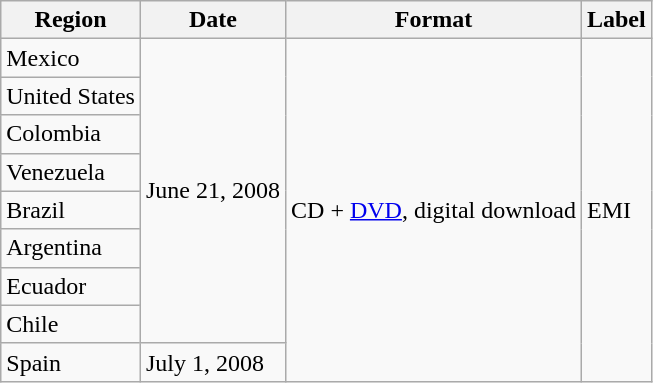<table class="wikitable">
<tr>
<th>Region</th>
<th>Date</th>
<th>Format</th>
<th>Label</th>
</tr>
<tr>
<td>Mexico</td>
<td rowspan="8">June 21, 2008</td>
<td rowspan="9">CD + <a href='#'>DVD</a>, digital download</td>
<td rowspan="9">EMI</td>
</tr>
<tr>
<td>United States</td>
</tr>
<tr>
<td>Colombia</td>
</tr>
<tr>
<td>Venezuela</td>
</tr>
<tr>
<td>Brazil</td>
</tr>
<tr>
<td>Argentina</td>
</tr>
<tr>
<td>Ecuador</td>
</tr>
<tr>
<td>Chile</td>
</tr>
<tr>
<td>Spain</td>
<td rowspan="1">July 1, 2008</td>
</tr>
</table>
